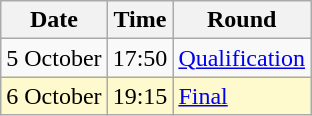<table class="wikitable">
<tr>
<th>Date</th>
<th>Time</th>
<th>Round</th>
</tr>
<tr>
<td>5 October</td>
<td>17:50</td>
<td><a href='#'>Qualification</a></td>
</tr>
<tr style=background:lemonchiffon>
<td>6 October</td>
<td>19:15</td>
<td><a href='#'>Final</a></td>
</tr>
</table>
